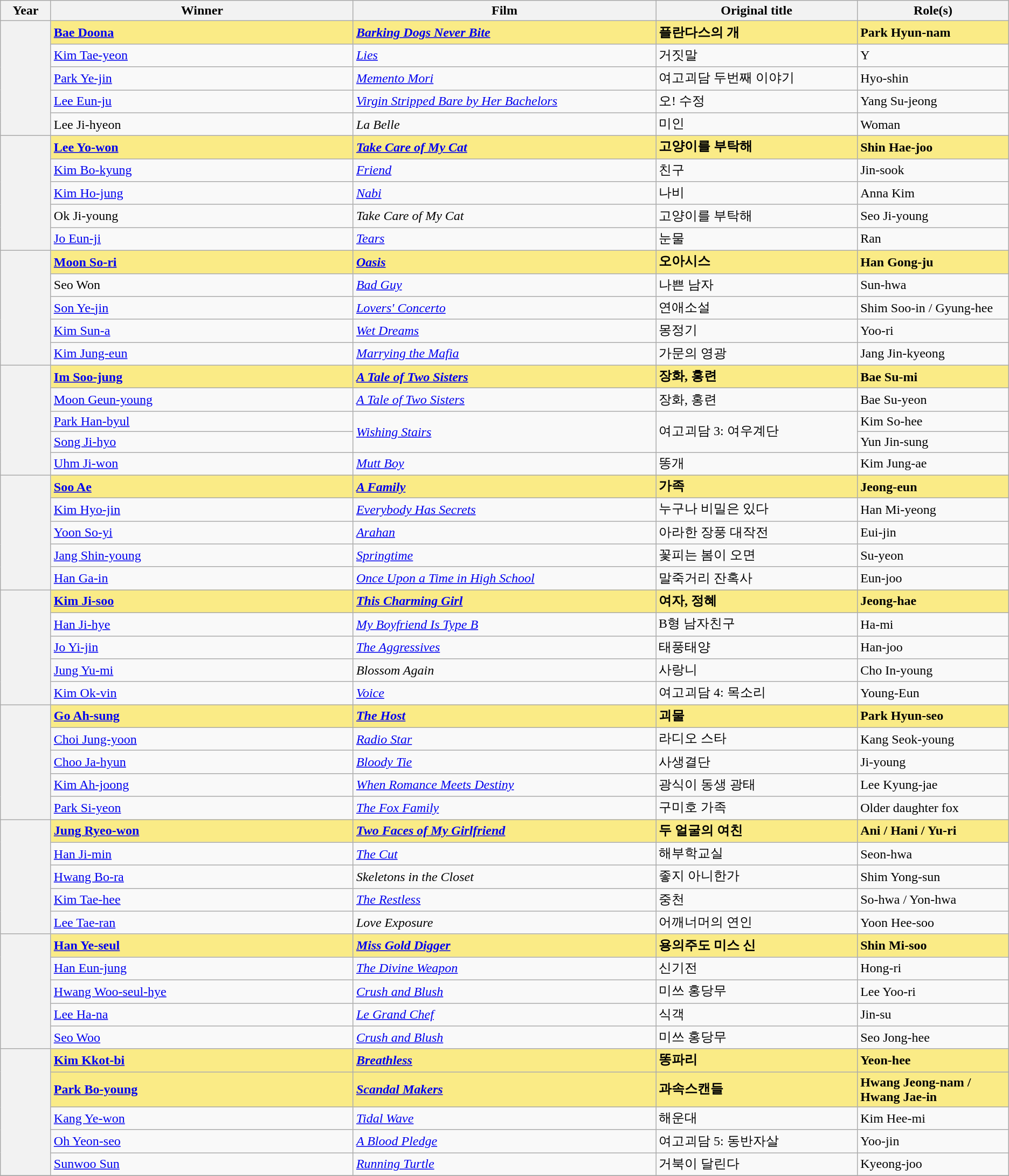<table class="wikitable">
<tr>
<th style="width:5%;">Year</th>
<th style="width:30%;">Winner</th>
<th style="width:30%;">Film</th>
<th style="width:20%;">Original title</th>
<th style="width:20%;">Role(s)</th>
</tr>
<tr>
<th rowspan="5"></th>
<td style="background:#FAEB86;"><strong><a href='#'>Bae Doona</a></strong></td>
<td style="background:#FAEB86;"><strong><em><a href='#'>Barking Dogs Never Bite</a></em></strong></td>
<td style="background:#FAEB86;"><strong>플란다스의 개</strong></td>
<td style="background:#FAEB86;"><strong>Park Hyun-nam</strong></td>
</tr>
<tr>
<td><a href='#'>Kim Tae-yeon</a></td>
<td><em><a href='#'>Lies</a></em></td>
<td>거짓말</td>
<td>Y</td>
</tr>
<tr>
<td><a href='#'>Park Ye-jin</a></td>
<td><em><a href='#'>Memento Mori</a></em></td>
<td>여고괴담 두번째 이야기</td>
<td>Hyo-shin</td>
</tr>
<tr>
<td><a href='#'>Lee Eun-ju</a></td>
<td><em><a href='#'>Virgin Stripped Bare by Her Bachelors</a></em></td>
<td>오! 수정</td>
<td>Yang Su-jeong</td>
</tr>
<tr>
<td>Lee Ji-hyeon</td>
<td><em>La Belle</em></td>
<td>미인</td>
<td>Woman</td>
</tr>
<tr>
<th rowspan="5"></th>
<td style="background:#FAEB86;"><strong><a href='#'>Lee Yo-won</a></strong></td>
<td style="background:#FAEB86;"><strong><em><a href='#'>Take Care of My Cat</a></em></strong></td>
<td style="background:#FAEB86;"><strong>고양이를 부탁해</strong></td>
<td style="background:#FAEB86;"><strong>Shin Hae-joo</strong></td>
</tr>
<tr>
<td><a href='#'>Kim Bo-kyung</a></td>
<td><em><a href='#'>Friend</a></em></td>
<td>친구</td>
<td>Jin-sook</td>
</tr>
<tr>
<td><a href='#'>Kim Ho-jung</a></td>
<td><em><a href='#'>Nabi</a></em></td>
<td>나비</td>
<td>Anna Kim</td>
</tr>
<tr>
<td>Ok Ji-young</td>
<td><em>Take Care of My Cat</em></td>
<td>고양이를 부탁해</td>
<td>Seo Ji-young</td>
</tr>
<tr>
<td><a href='#'>Jo Eun-ji</a></td>
<td><em><a href='#'>Tears</a></em></td>
<td>눈물</td>
<td>Ran</td>
</tr>
<tr>
<th rowspan="5"></th>
<td style="background:#FAEB86;"><strong><a href='#'>Moon So-ri</a></strong></td>
<td style="background:#FAEB86;"><strong><em><a href='#'>Oasis</a></em></strong></td>
<td style="background:#FAEB86;"><strong>오아시스</strong></td>
<td style="background:#FAEB86;"><strong>Han Gong-ju</strong></td>
</tr>
<tr>
<td>Seo Won</td>
<td><em><a href='#'>Bad Guy</a></em></td>
<td>나쁜 남자</td>
<td>Sun-hwa</td>
</tr>
<tr>
<td><a href='#'>Son Ye-jin</a></td>
<td><em><a href='#'>Lovers' Concerto</a></em></td>
<td>연애소설</td>
<td>Shim Soo-in / Gyung-hee</td>
</tr>
<tr>
<td><a href='#'>Kim Sun-a</a></td>
<td><em><a href='#'>Wet Dreams</a></em></td>
<td>몽정기</td>
<td>Yoo-ri</td>
</tr>
<tr>
<td><a href='#'>Kim Jung-eun</a></td>
<td><em><a href='#'>Marrying the Mafia</a></em></td>
<td>가문의 영광</td>
<td>Jang Jin-kyeong</td>
</tr>
<tr>
<th rowspan="5"></th>
<td style="background:#FAEB86;"><strong><a href='#'>Im Soo-jung</a></strong></td>
<td style="background:#FAEB86;"><strong><em><a href='#'>A Tale of Two Sisters</a></em></strong></td>
<td style="background:#FAEB86;"><strong>장화, 홍련</strong></td>
<td style="background:#FAEB86;"><strong>Bae Su-mi</strong></td>
</tr>
<tr>
<td><a href='#'>Moon Geun-young</a></td>
<td><em><a href='#'>A Tale of Two Sisters</a></em></td>
<td>장화, 홍련</td>
<td>Bae Su-yeon</td>
</tr>
<tr>
<td><a href='#'>Park Han-byul</a></td>
<td rowspan="2"><em><a href='#'>Wishing Stairs</a></em></td>
<td rowspan="2">여고괴담 3: 여우계단</td>
<td>Kim So-hee</td>
</tr>
<tr>
<td><a href='#'>Song Ji-hyo</a></td>
<td>Yun Jin-sung</td>
</tr>
<tr>
<td><a href='#'>Uhm Ji-won</a></td>
<td><em><a href='#'>Mutt Boy</a></em></td>
<td>똥개</td>
<td>Kim Jung-ae</td>
</tr>
<tr>
<th rowspan="5"></th>
<td style="background:#FAEB86;"><strong><a href='#'>Soo Ae</a></strong></td>
<td style="background:#FAEB86;"><strong><em><a href='#'>A Family</a></em></strong></td>
<td style="background:#FAEB86;"><strong>가족</strong></td>
<td style="background:#FAEB86;"><strong>Jeong-eun</strong></td>
</tr>
<tr>
<td><a href='#'>Kim Hyo-jin</a></td>
<td><em><a href='#'>Everybody Has Secrets</a></em></td>
<td>누구나 비밀은 있다</td>
<td>Han Mi-yeong</td>
</tr>
<tr>
<td><a href='#'>Yoon So-yi</a></td>
<td><em><a href='#'>Arahan</a></em></td>
<td>아라한 장풍 대작전</td>
<td>Eui-jin</td>
</tr>
<tr>
<td><a href='#'>Jang Shin-young</a></td>
<td><em><a href='#'>Springtime</a></em></td>
<td>꽃피는 봄이 오면</td>
<td>Su-yeon</td>
</tr>
<tr>
<td><a href='#'>Han Ga-in</a></td>
<td><em><a href='#'>Once Upon a Time in High School</a></em></td>
<td>말죽거리 잔혹사</td>
<td>Eun-joo</td>
</tr>
<tr>
<th rowspan="5"></th>
<td style="background:#FAEB86;"><strong><a href='#'>Kim Ji-soo</a></strong></td>
<td style="background:#FAEB86;"><strong><em><a href='#'>This Charming Girl</a></em></strong></td>
<td style="background:#FAEB86;"><strong>여자, 정혜</strong></td>
<td style="background:#FAEB86;"><strong>Jeong-hae</strong></td>
</tr>
<tr>
<td><a href='#'>Han Ji-hye</a></td>
<td><em><a href='#'>My Boyfriend Is Type B</a></em></td>
<td>B형 남자친구</td>
<td>Ha-mi</td>
</tr>
<tr>
<td><a href='#'>Jo Yi-jin</a></td>
<td><em><a href='#'>The Aggressives</a></em></td>
<td>태풍태양</td>
<td>Han-joo</td>
</tr>
<tr>
<td><a href='#'>Jung Yu-mi</a></td>
<td><em>Blossom Again</em></td>
<td>사랑니</td>
<td>Cho In-young</td>
</tr>
<tr>
<td><a href='#'>Kim Ok-vin</a></td>
<td><em><a href='#'>Voice</a></em></td>
<td>여고괴담 4: 목소리</td>
<td>Young-Eun</td>
</tr>
<tr>
<th rowspan="5"></th>
<td style="background:#FAEB86;"><strong><a href='#'>Go Ah-sung</a></strong></td>
<td style="background:#FAEB86;"><strong><em><a href='#'>The Host</a></em></strong></td>
<td style="background:#FAEB86;"><strong>괴물</strong></td>
<td style="background:#FAEB86;"><strong>Park Hyun-seo</strong></td>
</tr>
<tr>
<td><a href='#'>Choi Jung-yoon</a></td>
<td><em><a href='#'>Radio Star</a></em></td>
<td>라디오 스타</td>
<td>Kang Seok-young</td>
</tr>
<tr>
<td><a href='#'>Choo Ja-hyun</a></td>
<td><em><a href='#'>Bloody Tie</a></em></td>
<td>사생결단</td>
<td>Ji-young</td>
</tr>
<tr>
<td><a href='#'>Kim Ah-joong</a></td>
<td><em><a href='#'>When Romance Meets Destiny</a></em></td>
<td>광식이 동생 광태</td>
<td>Lee Kyung-jae</td>
</tr>
<tr>
<td><a href='#'>Park Si-yeon</a></td>
<td><em><a href='#'>The Fox Family</a></em></td>
<td>구미호 가족</td>
<td>Older daughter fox</td>
</tr>
<tr>
<th rowspan="5"></th>
<td style="background:#FAEB86;"><strong><a href='#'>Jung Ryeo-won</a></strong></td>
<td style="background:#FAEB86;"><strong><em><a href='#'>Two Faces of My Girlfriend</a></em></strong></td>
<td style="background:#FAEB86;"><strong>두 얼굴의 여친</strong></td>
<td style="background:#FAEB86;"><strong>Ani / Hani / Yu-ri</strong></td>
</tr>
<tr>
<td><a href='#'>Han Ji-min</a></td>
<td><em><a href='#'>The Cut</a></em></td>
<td>해부학교실</td>
<td>Seon-hwa</td>
</tr>
<tr>
<td><a href='#'>Hwang Bo-ra</a></td>
<td><em>Skeletons in the Closet</em></td>
<td>좋지 아니한가</td>
<td>Shim Yong-sun</td>
</tr>
<tr>
<td><a href='#'>Kim Tae-hee</a></td>
<td><em><a href='#'>The Restless</a></em></td>
<td>중천</td>
<td>So-hwa / Yon-hwa</td>
</tr>
<tr>
<td><a href='#'>Lee Tae-ran</a></td>
<td><em>Love Exposure</em></td>
<td>어깨너머의 연인</td>
<td>Yoon Hee-soo</td>
</tr>
<tr>
<th rowspan="5"></th>
<td style="background:#FAEB86;"><strong><a href='#'>Han Ye-seul</a></strong></td>
<td style="background:#FAEB86;"><strong><em><a href='#'>Miss Gold Digger</a></em></strong></td>
<td style="background:#FAEB86;"><strong>용의주도 미스 신</strong></td>
<td style="background:#FAEB86;"><strong>Shin Mi-soo</strong></td>
</tr>
<tr>
<td><a href='#'>Han Eun-jung</a></td>
<td><em><a href='#'>The Divine Weapon</a></em></td>
<td>신기전</td>
<td>Hong-ri</td>
</tr>
<tr>
<td><a href='#'>Hwang Woo-seul-hye</a></td>
<td><em><a href='#'>Crush and Blush</a></em></td>
<td>미쓰 홍당무</td>
<td>Lee Yoo-ri</td>
</tr>
<tr>
<td><a href='#'>Lee Ha-na</a></td>
<td><em><a href='#'>Le Grand Chef</a></em></td>
<td>식객</td>
<td>Jin-su</td>
</tr>
<tr>
<td><a href='#'>Seo Woo</a></td>
<td><em><a href='#'>Crush and Blush</a></em></td>
<td>미쓰 홍당무</td>
<td>Seo Jong-hee</td>
</tr>
<tr>
<th rowspan="5"></th>
<td style="background:#FAEB86;"><strong><a href='#'>Kim Kkot-bi</a></strong></td>
<td style="background:#FAEB86;"><strong><em><a href='#'>Breathless</a></em></strong></td>
<td style="background:#FAEB86;"><strong>똥파리</strong></td>
<td style="background:#FAEB86;"><strong>Yeon-hee</strong></td>
</tr>
<tr>
<td style="background:#FAEB86;"><strong><a href='#'>Park Bo-young</a></strong></td>
<td style="background:#FAEB86;"><strong><em><a href='#'>Scandal Makers</a></em></strong></td>
<td style="background:#FAEB86;"><strong>과속스캔들</strong></td>
<td style="background:#FAEB86;"><strong>Hwang Jeong-nam / Hwang Jae-in</strong></td>
</tr>
<tr>
<td><a href='#'>Kang Ye-won</a></td>
<td><em><a href='#'>Tidal Wave</a></em></td>
<td>해운대</td>
<td>Kim Hee-mi</td>
</tr>
<tr>
<td><a href='#'>Oh Yeon-seo</a></td>
<td><em><a href='#'>A Blood Pledge</a></em></td>
<td>여고괴담 5: 동반자살</td>
<td>Yoo-jin</td>
</tr>
<tr>
<td><a href='#'>Sunwoo Sun</a></td>
<td><em><a href='#'>Running Turtle</a></em></td>
<td>거북이 달린다</td>
<td>Kyeong-joo</td>
</tr>
<tr>
</tr>
</table>
